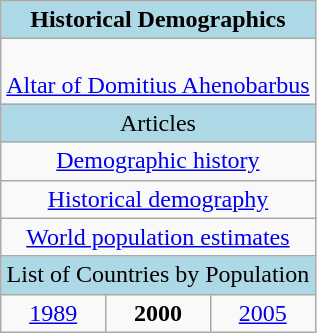<table class="wikitable floatright">
<tr>
<th colspan="3" style="background:lightblue;width:200px;font-size:100%">Historical Demographics</th>
</tr>
<tr>
<td colspan="3" style="text-align:center;font-size:100%"><br><a href='#'>Altar of Domitius Ahenobarbus</a></td>
</tr>
<tr>
<td colspan="3" style="background:lightblue;text-align:center;font-size:100%">Articles</td>
</tr>
<tr>
<td colspan="3" style="text-align:center;font-size:100%"><a href='#'>Demographic history</a></td>
</tr>
<tr>
<td colspan="3" style="text-align:center;font-size:100%"><a href='#'>Historical demography</a></td>
</tr>
<tr>
<td colspan="3" style="text-align:center;font-size:100%"><a href='#'>World population estimates</a></td>
</tr>
<tr>
<td colspan="3" style="background:lightblue;text-align:center;font-size:100%">List of Countries by Population</td>
</tr>
<tr>
<td colspan="1" style="text-align:center;font-size:100%"><a href='#'>1989</a></td>
<td style="text-align:center;font-size:100%"><strong>2000</strong></td>
<td style="text-align:center;font-size:100%"><a href='#'>2005</a></td>
</tr>
</table>
